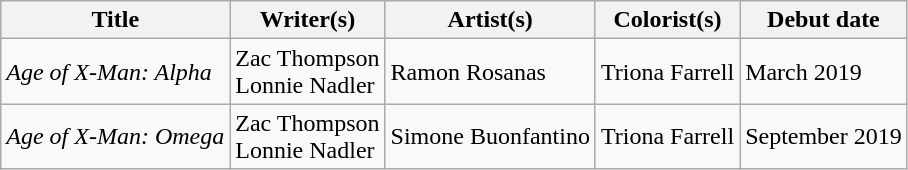<table class="wikitable">
<tr>
<th scope="col">Title</th>
<th scope="col">Writer(s)</th>
<th scope="col">Artist(s)</th>
<th scope="col">Colorist(s)</th>
<th scope="col">Debut date</th>
</tr>
<tr>
<td><em>Age of X-Man: Alpha</em></td>
<td>Zac Thompson<br>Lonnie Nadler</td>
<td>Ramon Rosanas</td>
<td>Triona Farrell</td>
<td>March 2019</td>
</tr>
<tr>
<td><em>Age of X-Man: Omega</em></td>
<td>Zac Thompson<br>Lonnie Nadler</td>
<td>Simone Buonfantino</td>
<td>Triona Farrell</td>
<td>September 2019</td>
</tr>
</table>
